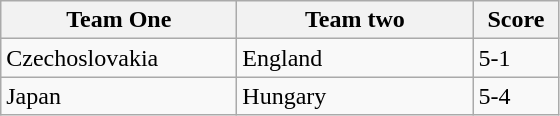<table class="wikitable">
<tr>
<th width=150>Team One</th>
<th width=150>Team two</th>
<th width=50>Score</th>
</tr>
<tr>
<td>Czechoslovakia</td>
<td>England</td>
<td>5-1</td>
</tr>
<tr>
<td>Japan</td>
<td>Hungary</td>
<td>5-4</td>
</tr>
</table>
